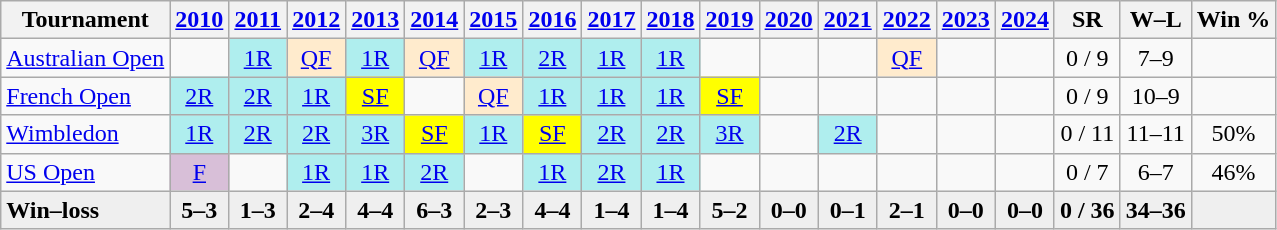<table class="wikitable" style="text-align:center;">
<tr>
<th>Tournament</th>
<th><a href='#'>2010</a></th>
<th><a href='#'>2011</a></th>
<th><a href='#'>2012</a></th>
<th><a href='#'>2013</a></th>
<th><a href='#'>2014</a></th>
<th><a href='#'>2015</a></th>
<th><a href='#'>2016</a></th>
<th><a href='#'>2017</a></th>
<th><a href='#'>2018</a></th>
<th><a href='#'>2019</a></th>
<th><a href='#'>2020</a></th>
<th><a href='#'>2021</a></th>
<th><a href='#'>2022</a></th>
<th><a href='#'>2023</a></th>
<th><a href='#'>2024</a></th>
<th>SR</th>
<th>W–L</th>
<th>Win %</th>
</tr>
<tr>
<td style="text-align:left;" nowrap=""><a href='#'>Australian Open</a></td>
<td></td>
<td style="background:#afeeee;"><a href='#'>1R</a></td>
<td style="background:#ffebcd;"><a href='#'>QF</a></td>
<td style="background:#afeeee;"><a href='#'>1R</a></td>
<td style="background:#ffebcd;"><a href='#'>QF</a></td>
<td style="background:#afeeee;"><a href='#'>1R</a></td>
<td style="background:#afeeee;"><a href='#'>2R</a></td>
<td style="background:#afeeee;"><a href='#'>1R</a></td>
<td style="background:#afeeee;"><a href='#'>1R</a></td>
<td></td>
<td></td>
<td></td>
<td style="background:#ffebcd;"><a href='#'>QF</a></td>
<td></td>
<td></td>
<td>0 / 9</td>
<td>7–9</td>
<td></td>
</tr>
<tr>
<td style="text-align:left;"><a href='#'>French Open</a></td>
<td style="background:#afeeee;"><a href='#'>2R</a></td>
<td style="background:#afeeee;"><a href='#'>2R</a></td>
<td style="background:#afeeee;"><a href='#'>1R</a></td>
<td style="background:yellow;"><a href='#'>SF</a></td>
<td></td>
<td style="background:#ffebcd;"><a href='#'>QF</a></td>
<td style="background:#afeeee;"><a href='#'>1R</a></td>
<td style="background:#afeeee;"><a href='#'>1R</a></td>
<td style="background:#afeeee;"><a href='#'>1R</a></td>
<td style="background:yellow;"><a href='#'>SF</a></td>
<td></td>
<td></td>
<td></td>
<td></td>
<td></td>
<td>0 / 9</td>
<td>10–9</td>
<td></td>
</tr>
<tr>
<td style="text-align:left;"><a href='#'>Wimbledon</a></td>
<td style="background:#afeeee;"><a href='#'>1R</a></td>
<td style="background:#afeeee;"><a href='#'>2R</a></td>
<td style="background:#afeeee;"><a href='#'>2R</a></td>
<td style="background:#afeeee;"><a href='#'>3R</a></td>
<td style="background:yellow;"><a href='#'>SF</a></td>
<td style="background:#afeeee;"><a href='#'>1R</a></td>
<td style="background:yellow;"><a href='#'>SF</a></td>
<td style="background:#afeeee;"><a href='#'>2R</a></td>
<td style="background:#afeeee;"><a href='#'>2R</a></td>
<td style="background:#afeeee;"><a href='#'>3R</a></td>
<td></td>
<td style="background:#afeeee;"><a href='#'>2R</a></td>
<td></td>
<td></td>
<td></td>
<td>0 / 11</td>
<td>11–11</td>
<td>50%</td>
</tr>
<tr>
<td style="text-align:left;"><a href='#'>US Open</a></td>
<td bgcolor="thistle"><a href='#'>F</a></td>
<td></td>
<td style="background:#afeeee;"><a href='#'>1R</a></td>
<td style="background:#afeeee;"><a href='#'>1R</a></td>
<td style="background:#afeeee;"><a href='#'>2R</a></td>
<td></td>
<td style="background:#afeeee;"><a href='#'>1R</a></td>
<td style="background:#afeeee;"><a href='#'>2R</a></td>
<td style="background:#afeeee;"><a href='#'>1R</a></td>
<td></td>
<td></td>
<td></td>
<td></td>
<td></td>
<td></td>
<td>0 / 7</td>
<td>6–7</td>
<td>46%</td>
</tr>
<tr style="font-weight:bold; background:#efefef;">
<td style="text-align:left;">Win–loss</td>
<td>5–3</td>
<td>1–3</td>
<td>2–4</td>
<td>4–4</td>
<td>6–3</td>
<td>2–3</td>
<td>4–4</td>
<td>1–4</td>
<td>1–4</td>
<td>5–2</td>
<td>0–0</td>
<td>0–1</td>
<td>2–1</td>
<td>0–0</td>
<td>0–0</td>
<td>0 / 36</td>
<td>34–36</td>
<td></td>
</tr>
</table>
